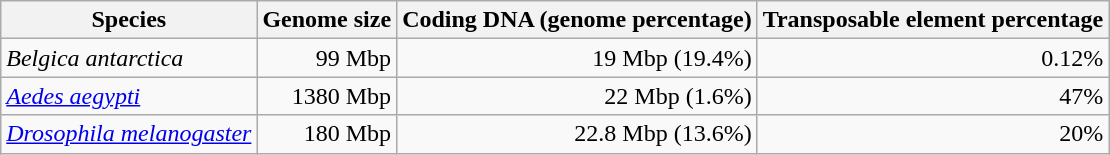<table class="wikitable">
<tr>
<th>Species</th>
<th>Genome size</th>
<th>Coding DNA (genome percentage)</th>
<th>Transposable element percentage</th>
</tr>
<tr>
<td><em>Belgica antarctica</em></td>
<td style=text-align:right>99 Mbp</td>
<td style=text-align:right>19 Mbp (19.4%)</td>
<td style=text-align:right>0.12%</td>
</tr>
<tr>
<td><em><a href='#'>Aedes aegypti</a></em></td>
<td style=text-align:right>1380 Mbp</td>
<td style=text-align:right>22 Mbp (1.6%)</td>
<td style=text-align:right>47%</td>
</tr>
<tr>
<td><em><a href='#'>Drosophila melanogaster</a></em></td>
<td style=text-align:right>180 Mbp</td>
<td style=text-align:right>22.8 Mbp (13.6%)</td>
<td style=text-align:right>20%</td>
</tr>
</table>
